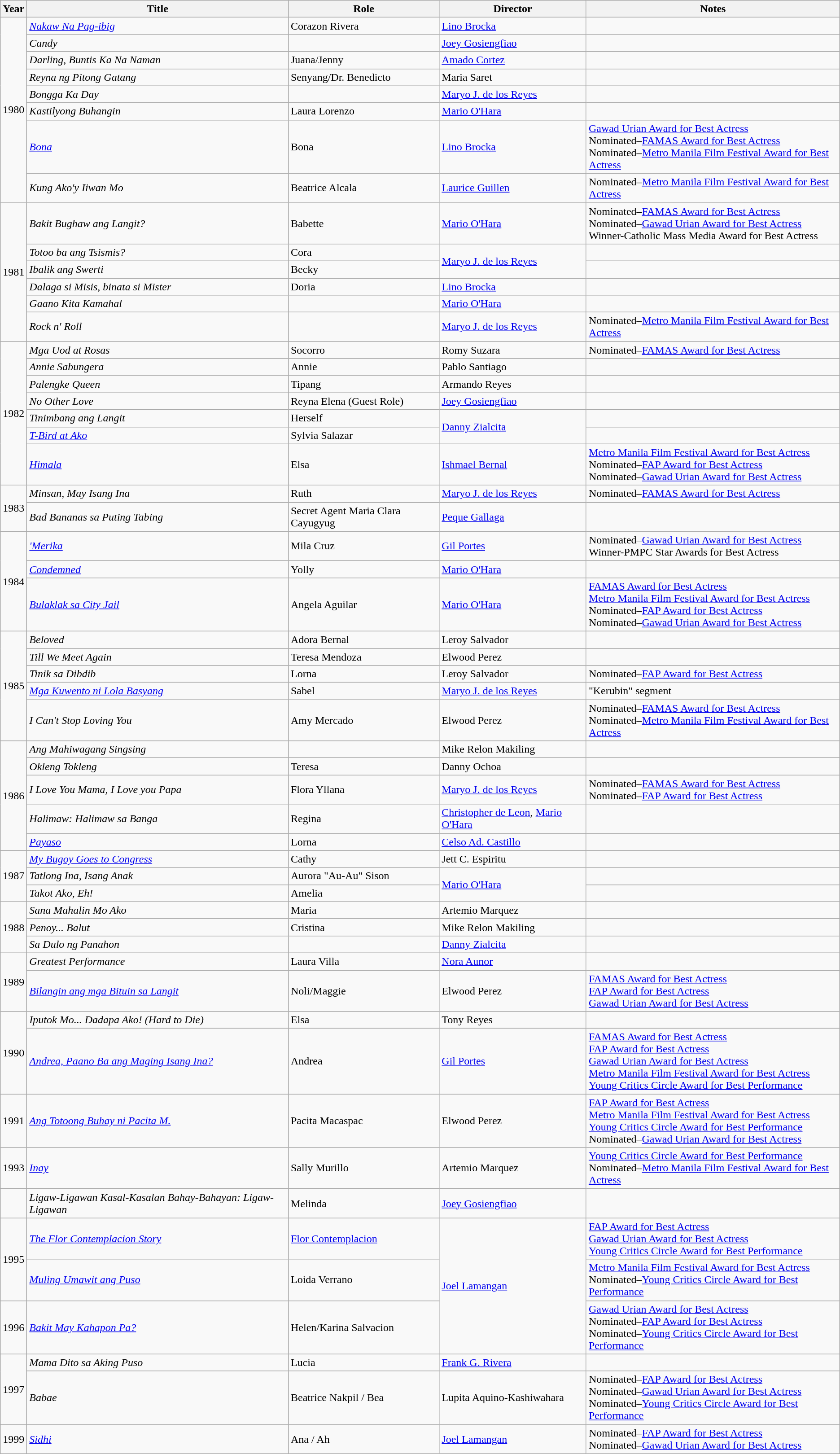<table class="wikitable">
<tr>
<th>Year</th>
<th>Title</th>
<th>Role</th>
<th>Director</th>
<th>Notes</th>
</tr>
<tr>
<td rowspan="8" align="center">1980</td>
<td><em><a href='#'>Nakaw Na Pag-ibig</a></em></td>
<td>Corazon Rivera</td>
<td><a href='#'>Lino Brocka</a></td>
<td></td>
</tr>
<tr>
<td><em>Candy</em></td>
<td></td>
<td><a href='#'>Joey Gosiengfiao</a></td>
<td></td>
</tr>
<tr>
<td><em>Darling, Buntis Ka Na Naman</em></td>
<td>Juana/Jenny</td>
<td><a href='#'>Amado Cortez</a></td>
<td></td>
</tr>
<tr>
<td><em>Reyna ng Pitong Gatang</em></td>
<td>Senyang/Dr. Benedicto</td>
<td>Maria Saret</td>
<td></td>
</tr>
<tr>
<td><em>Bongga Ka Day</em></td>
<td></td>
<td><a href='#'>Maryo J. de los Reyes</a></td>
<td></td>
</tr>
<tr>
<td><em>Kastilyong Buhangin</em></td>
<td>Laura Lorenzo</td>
<td><a href='#'>Mario O'Hara</a></td>
<td></td>
</tr>
<tr>
<td><em><a href='#'>Bona</a></em></td>
<td>Bona</td>
<td><a href='#'>Lino Brocka</a></td>
<td><a href='#'>Gawad Urian Award for Best Actress</a><br>Nominated–<a href='#'>FAMAS Award for Best Actress</a><br>Nominated–<a href='#'>Metro Manila Film Festival Award for Best Actress</a></td>
</tr>
<tr>
<td><em>Kung Ako'y Iiwan Mo</em></td>
<td>Beatrice Alcala</td>
<td><a href='#'>Laurice Guillen</a></td>
<td>Nominated–<a href='#'>Metro Manila Film Festival Award for Best Actress</a></td>
</tr>
<tr>
<td rowspan="6" align="center">1981</td>
<td><em>Bakit Bughaw ang Langit?</em></td>
<td>Babette</td>
<td><a href='#'>Mario O'Hara</a></td>
<td>Nominated–<a href='#'>FAMAS Award for Best Actress</a><br>Nominated–<a href='#'>Gawad Urian Award for Best Actress</a><br>Winner-Catholic Mass Media Award for Best Actress</td>
</tr>
<tr>
<td><em>Totoo ba ang Tsismis?</em></td>
<td>Cora</td>
<td rowspan="2"><a href='#'>Maryo J. de los Reyes</a></td>
<td></td>
</tr>
<tr>
<td><em>Ibalik ang Swerti</em></td>
<td>Becky</td>
<td></td>
</tr>
<tr>
<td><em>Dalaga si Misis, binata si Mister </em></td>
<td>Doria</td>
<td><a href='#'>Lino Brocka</a></td>
<td></td>
</tr>
<tr>
<td><em>Gaano Kita Kamahal </em></td>
<td></td>
<td><a href='#'>Mario O'Hara</a></td>
<td></td>
</tr>
<tr>
<td><em>Rock n' Roll</em></td>
<td></td>
<td><a href='#'>Maryo J. de los Reyes</a></td>
<td>Nominated–<a href='#'>Metro Manila Film Festival Award for Best Actress</a></td>
</tr>
<tr>
<td rowspan="7" align="center">1982</td>
<td><em>Mga Uod at Rosas </em></td>
<td>Socorro</td>
<td>Romy Suzara</td>
<td>Nominated–<a href='#'>FAMAS Award for Best Actress</a></td>
</tr>
<tr>
<td><em>Annie Sabungera </em></td>
<td>Annie</td>
<td>Pablo Santiago</td>
<td></td>
</tr>
<tr>
<td><em>Palengke Queen</em></td>
<td>Tipang</td>
<td>Armando Reyes</td>
<td></td>
</tr>
<tr>
<td><em>No Other Love</em></td>
<td>Reyna Elena (Guest Role)</td>
<td><a href='#'>Joey Gosiengfiao</a></td>
<td></td>
</tr>
<tr>
<td><em>Tinimbang ang Langit</em></td>
<td>Herself</td>
<td rowspan="2"><a href='#'>Danny Zialcita</a></td>
<td></td>
</tr>
<tr>
<td><em><a href='#'>T-Bird at Ako</a></em></td>
<td>Sylvia Salazar</td>
<td></td>
</tr>
<tr>
<td><em><a href='#'>Himala</a></em></td>
<td>Elsa</td>
<td><a href='#'>Ishmael Bernal</a></td>
<td><a href='#'>Metro Manila Film Festival Award for Best Actress</a><br>Nominated–<a href='#'>FAP Award for Best Actress</a><br>Nominated–<a href='#'>Gawad Urian Award for Best Actress</a></td>
</tr>
<tr>
<td rowspan="2" align="center">1983</td>
<td><em>Minsan, May Isang Ina</em></td>
<td>Ruth</td>
<td><a href='#'>Maryo J. de los Reyes</a></td>
<td>Nominated–<a href='#'>FAMAS Award for Best Actress</a></td>
</tr>
<tr>
<td><em>Bad Bananas sa Puting Tabing</em></td>
<td>Secret Agent Maria Clara Cayugyug</td>
<td><a href='#'>Peque Gallaga</a></td>
<td></td>
</tr>
<tr>
<td rowspan="3" align="center">1984</td>
<td><em><a href='#'>'Merika</a></em></td>
<td>Mila Cruz</td>
<td><a href='#'>Gil Portes</a></td>
<td>Nominated–<a href='#'>Gawad Urian Award for Best Actress</a><br>Winner-PMPC Star Awards for Best Actress</td>
</tr>
<tr>
<td><em><a href='#'>Condemned</a></em></td>
<td>Yolly</td>
<td><a href='#'>Mario O'Hara</a></td>
<td></td>
</tr>
<tr>
<td><em><a href='#'>Bulaklak sa City Jail</a></em></td>
<td>Angela Aguilar</td>
<td><a href='#'>Mario O'Hara</a></td>
<td><a href='#'>FAMAS Award for Best Actress</a><br><a href='#'>Metro Manila Film Festival Award for Best Actress</a><br>Nominated–<a href='#'>FAP Award for Best Actress</a><br>Nominated–<a href='#'>Gawad Urian Award for Best Actress</a></td>
</tr>
<tr>
<td rowspan="5" align="center">1985</td>
<td><em>Beloved</em></td>
<td>Adora Bernal</td>
<td>Leroy Salvador</td>
<td></td>
</tr>
<tr>
<td><em>Till We Meet Again</em></td>
<td>Teresa Mendoza</td>
<td>Elwood Perez</td>
<td></td>
</tr>
<tr>
<td><em>Tinik sa Dibdib</em></td>
<td>Lorna</td>
<td>Leroy Salvador</td>
<td>Nominated–<a href='#'>FAP Award for Best Actress</a></td>
</tr>
<tr>
<td><em><a href='#'>Mga Kuwento ni Lola Basyang</a></em></td>
<td>Sabel</td>
<td><a href='#'>Maryo J. de los Reyes</a></td>
<td>"Kerubin" segment</td>
</tr>
<tr>
<td><em>I Can't Stop Loving You </em></td>
<td>Amy Mercado</td>
<td>Elwood Perez</td>
<td>Nominated–<a href='#'>FAMAS Award for Best Actress</a><br>Nominated–<a href='#'>Metro Manila Film Festival Award for Best Actress</a></td>
</tr>
<tr>
<td rowspan="5" align="center">1986</td>
<td><em>Ang Mahiwagang Singsing</em></td>
<td></td>
<td>Mike Relon Makiling</td>
<td></td>
</tr>
<tr>
<td><em>Okleng Tokleng</em></td>
<td>Teresa</td>
<td>Danny Ochoa</td>
<td></td>
</tr>
<tr>
<td><em>I Love You Mama, I Love you Papa</em></td>
<td>Flora Yllana</td>
<td><a href='#'>Maryo J. de los Reyes</a></td>
<td>Nominated–<a href='#'>FAMAS Award for Best Actress</a><br>Nominated–<a href='#'>FAP Award for Best Actress</a></td>
</tr>
<tr>
<td><em>Halimaw: Halimaw sa Banga</em></td>
<td>Regina</td>
<td><a href='#'>Christopher de Leon</a>, <a href='#'>Mario O'Hara</a></td>
<td></td>
</tr>
<tr>
<td><em><a href='#'>Payaso</a></em></td>
<td>Lorna</td>
<td><a href='#'>Celso Ad. Castillo</a></td>
<td></td>
</tr>
<tr>
<td rowspan="3" align="center">1987</td>
<td><em><a href='#'>My Bugoy Goes to Congress</a></em></td>
<td>Cathy</td>
<td>Jett C. Espiritu</td>
<td></td>
</tr>
<tr>
<td><em>Tatlong Ina, Isang Anak</em></td>
<td>Aurora "Au-Au" Sison</td>
<td rowspan="2"><a href='#'>Mario O'Hara</a></td>
<td></td>
</tr>
<tr>
<td><em>Takot Ako, Eh!</em></td>
<td>Amelia</td>
<td></td>
</tr>
<tr>
<td rowspan="3" align="center">1988</td>
<td><em>Sana Mahalin Mo Ako</em></td>
<td>Maria</td>
<td>Artemio Marquez</td>
<td></td>
</tr>
<tr>
<td><em>Penoy... Balut</em></td>
<td>Cristina</td>
<td>Mike Relon Makiling</td>
<td></td>
</tr>
<tr>
<td><em>Sa Dulo ng Panahon</em></td>
<td></td>
<td><a href='#'>Danny Zialcita</a></td>
<td></td>
</tr>
<tr>
<td rowspan="2" align="center">1989</td>
<td><em>Greatest Performance</em></td>
<td>Laura Villa</td>
<td><a href='#'>Nora Aunor</a></td>
<td></td>
</tr>
<tr>
<td><em><a href='#'>Bilangin ang mga Bituin sa Langit</a></em></td>
<td>Noli/Maggie</td>
<td>Elwood Perez</td>
<td><a href='#'>FAMAS Award for Best Actress</a><br><a href='#'>FAP Award for Best Actress</a><br><a href='#'>Gawad Urian Award for Best Actress</a></td>
</tr>
<tr>
<td rowspan="2" align="center">1990</td>
<td><em>Iputok Mo... Dadapa Ako! (Hard to Die)</em></td>
<td>Elsa</td>
<td>Tony Reyes</td>
<td></td>
</tr>
<tr>
<td><em><a href='#'>Andrea, Paano Ba ang Maging Isang Ina?</a> </em></td>
<td>Andrea</td>
<td><a href='#'>Gil Portes</a></td>
<td><a href='#'>FAMAS Award for Best Actress</a><br><a href='#'>FAP Award for Best Actress</a><br><a href='#'>Gawad Urian Award for Best Actress</a><br><a href='#'>Metro Manila Film Festival Award for Best Actress</a><br><a href='#'>Young Critics Circle Award for Best Performance</a></td>
</tr>
<tr>
<td align="center">1991</td>
<td><em><a href='#'>Ang Totoong Buhay ni Pacita M.</a> </em></td>
<td>Pacita Macaspac</td>
<td>Elwood Perez</td>
<td><a href='#'>FAP Award for Best Actress</a><br><a href='#'>Metro Manila Film Festival Award for Best Actress</a><br><a href='#'>Young Critics Circle Award for Best Performance</a><br>Nominated–<a href='#'>Gawad Urian Award for Best Actress</a></td>
</tr>
<tr>
<td align="center">1993</td>
<td><em><a href='#'>Inay</a></em></td>
<td>Sally Murillo</td>
<td>Artemio Marquez</td>
<td><a href='#'>Young Critics Circle Award for Best Performance</a><br>Nominated–<a href='#'>Metro Manila Film Festival Award for Best Actress</a></td>
</tr>
<tr>
<td></td>
<td><em>Ligaw-Ligawan Kasal-Kasalan Bahay-Bahayan: Ligaw-Ligawan</em></td>
<td>Melinda</td>
<td><a href='#'>Joey Gosiengfiao</a></td>
<td></td>
</tr>
<tr>
<td rowspan="2" align="center">1995</td>
<td><em><a href='#'>The Flor Contemplacion Story</a></em></td>
<td><a href='#'>Flor Contemplacion</a></td>
<td rowspan="3"><a href='#'>Joel Lamangan</a></td>
<td><a href='#'>FAP Award for Best Actress</a><br><a href='#'>Gawad Urian Award for Best Actress</a><br><a href='#'>Young Critics Circle Award for Best Performance</a></td>
</tr>
<tr>
<td><em><a href='#'>Muling Umawit ang Puso</a></em></td>
<td>Loida Verrano</td>
<td><a href='#'>Metro Manila Film Festival Award for Best Actress</a><br>Nominated–<a href='#'>Young Critics Circle Award for Best Performance</a></td>
</tr>
<tr>
<td align="center">1996</td>
<td><em><a href='#'>Bakit May Kahapon Pa?</a></em></td>
<td>Helen/Karina Salvacion</td>
<td><a href='#'>Gawad Urian Award for Best Actress</a><br>Nominated–<a href='#'>FAP Award for Best Actress</a><br>Nominated–<a href='#'>Young Critics Circle Award for Best Performance</a></td>
</tr>
<tr>
<td rowspan="2" align="center">1997</td>
<td><em>Mama Dito sa Aking Puso</em></td>
<td>Lucia</td>
<td><a href='#'>Frank G. Rivera</a></td>
<td></td>
</tr>
<tr>
<td><em>Babae</em></td>
<td>Beatrice Nakpil / Bea</td>
<td>Lupita Aquino-Kashiwahara</td>
<td>Nominated–<a href='#'>FAP Award for Best Actress</a><br>Nominated–<a href='#'>Gawad Urian Award for Best Actress</a><br>Nominated–<a href='#'>Young Critics Circle Award for Best Performance</a></td>
</tr>
<tr>
<td align="center">1999</td>
<td><em><a href='#'>Sidhi</a></em></td>
<td>Ana / Ah</td>
<td><a href='#'>Joel Lamangan</a></td>
<td>Nominated–<a href='#'>FAP Award for Best Actress</a><br>Nominated–<a href='#'>Gawad Urian Award for Best Actress</a></td>
</tr>
</table>
